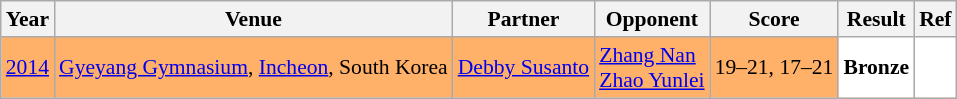<table class="sortable wikitable" style="font-size: 90%">
<tr>
<th>Year</th>
<th>Venue</th>
<th>Partner</th>
<th>Opponent</th>
<th>Score</th>
<th>Result</th>
<th>Ref</th>
</tr>
<tr style="background:#FFB069">
<td align="center"><a href='#'>2014</a></td>
<td align="left"><a href='#'>Gyeyang Gymnasium</a>, <a href='#'>Incheon</a>, South Korea</td>
<td align="left"> <a href='#'>Debby Susanto</a></td>
<td align="left"> <a href='#'>Zhang Nan</a> <br>  <a href='#'>Zhao Yunlei</a></td>
<td align="left">19–21, 17–21</td>
<td style="text-align:left; background:white"> <strong>Bronze</strong></td>
<td style="text-align:center; background:white"></td>
</tr>
</table>
